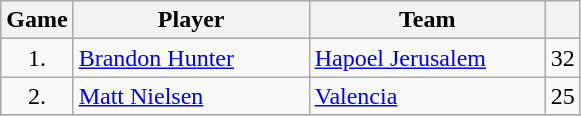<table class="wikitable sortable" style="text-align: center;">
<tr>
<th align="center">Game</th>
<th align="center" width=150>Player</th>
<th align="center" width=150>Team</th>
<th align="center"></th>
</tr>
<tr>
<td>1.</td>
<td align="left"> <a href='#'>Brandon Hunter</a></td>
<td align="left"> <a href='#'>Hapoel Jerusalem</a></td>
<td>32</td>
</tr>
<tr>
<td>2.</td>
<td align="left"> <a href='#'>Matt Nielsen</a></td>
<td align="left"> <a href='#'>Valencia</a></td>
<td>25</td>
</tr>
<tr>
</tr>
</table>
